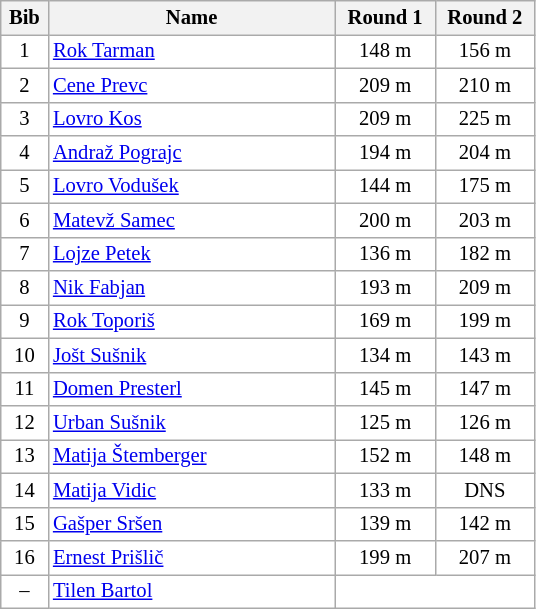<table class="wikitable  collapsible autocollapse plainrowheaders" style="background:#fff; font-size:86%; line-height:16px; border:grey solid 1px; border-collapse:collapse;">
<tr>
<th width=25>Bib</th>
<th width=185>Name</th>
<th width=60>Round 1</th>
<th width=60>Round 2</th>
</tr>
<tr align=center>
<td>1</td>
<td align=left> <a href='#'>Rok Tarman</a></td>
<td>148 m</td>
<td>156 m</td>
</tr>
<tr align=center>
<td>2</td>
<td align=left> <a href='#'>Cene Prevc</a></td>
<td>209 m</td>
<td>210 m</td>
</tr>
<tr align=center>
<td>3</td>
<td align=left> <a href='#'>Lovro Kos</a></td>
<td>209 m</td>
<td>225 m</td>
</tr>
<tr align=center>
<td>4</td>
<td align=left> <a href='#'>Andraž Pograjc</a></td>
<td>194 m</td>
<td>204 m</td>
</tr>
<tr align=center>
<td>5</td>
<td align=left> <a href='#'>Lovro Vodušek</a></td>
<td>144 m</td>
<td>175 m</td>
</tr>
<tr align=center>
<td>6</td>
<td align=left> <a href='#'>Matevž Samec</a></td>
<td>200 m</td>
<td>203 m</td>
</tr>
<tr align=center>
<td>7</td>
<td align=left> <a href='#'>Lojze Petek</a></td>
<td>136 m</td>
<td>182 m</td>
</tr>
<tr align=center>
<td>8</td>
<td align=left> <a href='#'>Nik Fabjan</a></td>
<td>193 m</td>
<td>209 m</td>
</tr>
<tr align=center>
<td>9</td>
<td align=left> <a href='#'>Rok Toporiš</a></td>
<td>169 m</td>
<td>199 m</td>
</tr>
<tr align=center>
<td>10</td>
<td align=left> <a href='#'>Jošt Sušnik</a></td>
<td>134 m</td>
<td>143 m</td>
</tr>
<tr align=center>
<td>11</td>
<td align=left> <a href='#'>Domen Presterl</a></td>
<td>145 m</td>
<td>147 m</td>
</tr>
<tr align=center>
<td>12</td>
<td align=left> <a href='#'>Urban Sušnik</a></td>
<td>125 m</td>
<td>126 m</td>
</tr>
<tr align=center>
<td>13</td>
<td align=left> <a href='#'>Matija Štemberger</a></td>
<td>152 m</td>
<td>148 m</td>
</tr>
<tr align=center>
<td>14</td>
<td align=left> <a href='#'>Matija Vidic</a></td>
<td>133 m</td>
<td>DNS</td>
</tr>
<tr align=center>
<td>15</td>
<td align=left> <a href='#'>Gašper Sršen</a></td>
<td>139 m</td>
<td>142 m</td>
</tr>
<tr align=center>
<td>16</td>
<td align=left> <a href='#'>Ernest Prišlič</a></td>
<td>199 m</td>
<td>207 m</td>
</tr>
<tr align=center>
<td>–</td>
<td align=left> <a href='#'>Tilen Bartol</a></td>
<td colspan=2></td>
</tr>
</table>
